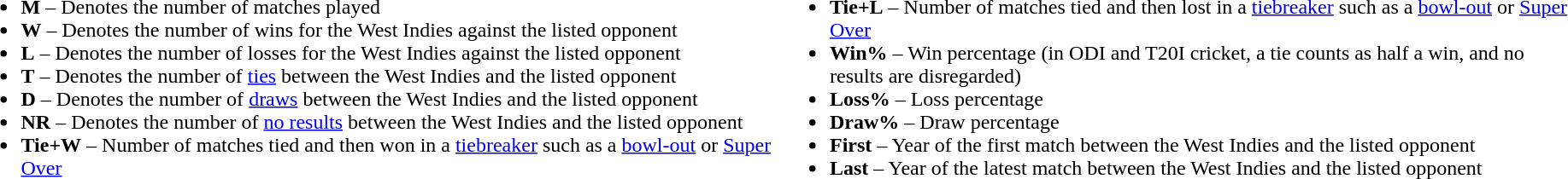<table>
<tr>
<td valign="top" style="width:50%"><br><ul><li><strong>M</strong> – Denotes the number of matches played</li><li><strong>W</strong> – Denotes the number of wins for the West Indies against the listed opponent</li><li><strong>L</strong> – Denotes the number of losses for the West Indies against the listed opponent</li><li><strong>T</strong> – Denotes the number of <a href='#'>ties</a> between the West Indies and the listed opponent</li><li><strong>D</strong> – Denotes the number of <a href='#'>draws</a> between the West Indies and the listed opponent</li><li><strong>NR</strong> – Denotes the number of <a href='#'>no results</a> between the West Indies and the listed opponent</li><li><strong>Tie+W</strong> – Number of matches tied and then won in a <a href='#'>tiebreaker</a> such as a <a href='#'>bowl-out</a> or <a href='#'>Super Over</a></li></ul></td>
<td valign="top" style="width:50%"><br><ul><li><strong>Tie+L</strong> – Number of matches tied and then lost in a <a href='#'>tiebreaker</a> such as a <a href='#'>bowl-out</a> or <a href='#'>Super Over</a></li><li><strong>Win%</strong> – Win percentage (in ODI and T20I cricket, a tie counts as half a win, and no results are disregarded)</li><li><strong>Loss%</strong> – Loss percentage</li><li><strong>Draw%</strong> – Draw percentage</li><li><strong>First</strong> – Year of the first match between the West Indies and the listed opponent</li><li><strong>Last</strong> – Year of the latest match between the West Indies and the listed opponent</li></ul></td>
</tr>
</table>
